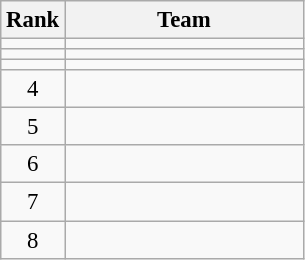<table class="wikitable" style="font-size:95%;">
<tr>
<th>Rank</th>
<th align="left" style="width: 10em">Team</th>
</tr>
<tr>
<td align="center"></td>
<td></td>
</tr>
<tr>
<td align="center"></td>
<td></td>
</tr>
<tr>
<td align="center"></td>
<td></td>
</tr>
<tr>
<td align="center">4</td>
<td></td>
</tr>
<tr>
<td align="center">5</td>
<td></td>
</tr>
<tr>
<td align="center">6</td>
<td></td>
</tr>
<tr>
<td align="center">7</td>
<td></td>
</tr>
<tr>
<td align="center">8</td>
<td></td>
</tr>
</table>
